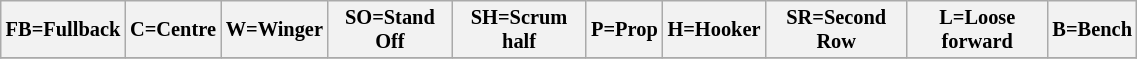<table class="wikitable" style="font-size:85%;" width="60%">
<tr>
<th>FB=Fullback</th>
<th>C=Centre</th>
<th>W=Winger</th>
<th>SO=Stand Off</th>
<th>SH=Scrum half</th>
<th>P=Prop</th>
<th>H=Hooker</th>
<th>SR=Second Row</th>
<th>L=Loose forward</th>
<th>B=Bench</th>
</tr>
<tr>
</tr>
</table>
